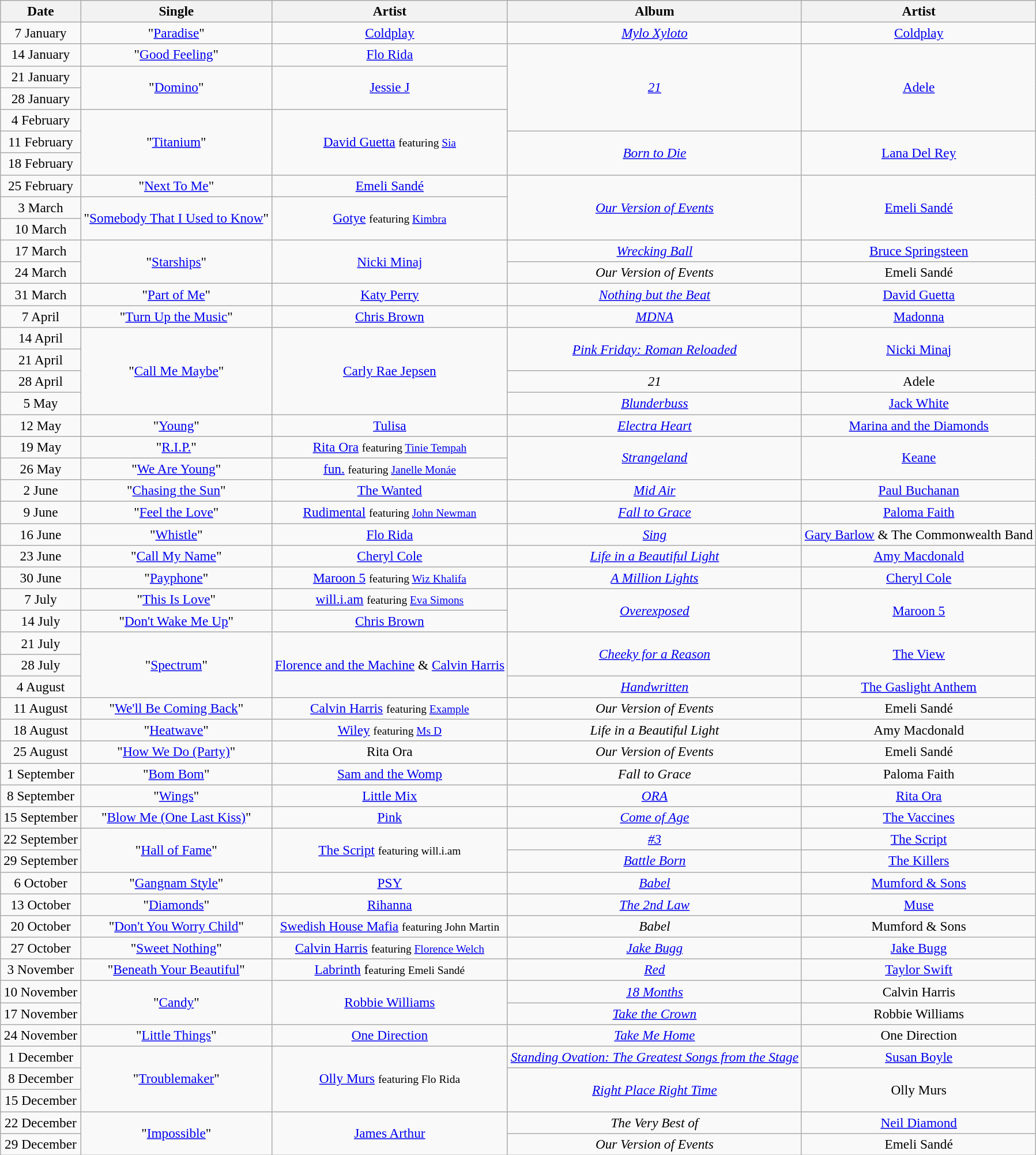<table class="wikitable" style="font-size:97%; text-align:center;">
<tr>
<th>Date</th>
<th>Single</th>
<th>Artist</th>
<th>Album</th>
<th>Artist</th>
</tr>
<tr>
<td>7 January</td>
<td>"<a href='#'>Paradise</a>"</td>
<td><a href='#'>Coldplay</a></td>
<td><em><a href='#'>Mylo Xyloto</a></em></td>
<td><a href='#'>Coldplay</a></td>
</tr>
<tr>
<td>14 January</td>
<td>"<a href='#'>Good Feeling</a>"</td>
<td><a href='#'>Flo Rida</a></td>
<td rowspan="4"><em><a href='#'>21</a></em></td>
<td rowspan="4"><a href='#'>Adele</a></td>
</tr>
<tr>
<td>21 January</td>
<td rowspan="2">"<a href='#'>Domino</a>"</td>
<td rowspan="2"><a href='#'>Jessie J</a></td>
</tr>
<tr>
<td>28 January</td>
</tr>
<tr>
<td>4 February</td>
<td rowspan="3">"<a href='#'>Titanium</a>"</td>
<td rowspan="3"><a href='#'>David Guetta</a> <small> featuring <a href='#'>Sia</a> </small></td>
</tr>
<tr>
<td>11 February</td>
<td rowspan="2"><em><a href='#'>Born to Die</a></em></td>
<td rowspan="2"><a href='#'>Lana Del Rey</a></td>
</tr>
<tr>
<td>18 February</td>
</tr>
<tr>
<td>25 February</td>
<td>"<a href='#'>Next To Me</a>"</td>
<td><a href='#'>Emeli Sandé</a></td>
<td rowspan="3"><em><a href='#'>Our Version of Events</a></em></td>
<td rowspan="3"><a href='#'>Emeli Sandé</a></td>
</tr>
<tr>
<td>3 March</td>
<td rowspan="2">"<a href='#'>Somebody That I Used to Know</a>"</td>
<td rowspan="2"><a href='#'>Gotye</a> <small> featuring <a href='#'>Kimbra</a> </small></td>
</tr>
<tr>
<td>10 March</td>
</tr>
<tr>
<td>17 March</td>
<td rowspan="2">"<a href='#'>Starships</a>"</td>
<td rowspan="2"><a href='#'>Nicki Minaj</a></td>
<td><em><a href='#'>Wrecking Ball</a></em></td>
<td><a href='#'>Bruce Springsteen</a></td>
</tr>
<tr>
<td>24 March</td>
<td><em>Our Version of Events</em></td>
<td>Emeli Sandé</td>
</tr>
<tr>
<td>31 March</td>
<td>"<a href='#'>Part of Me</a>"</td>
<td><a href='#'>Katy Perry</a></td>
<td><em><a href='#'>Nothing but the Beat</a></em></td>
<td><a href='#'>David Guetta</a></td>
</tr>
<tr>
<td>7 April</td>
<td>"<a href='#'>Turn Up the Music</a>"</td>
<td><a href='#'>Chris Brown</a></td>
<td><em><a href='#'>MDNA</a></em></td>
<td><a href='#'>Madonna</a></td>
</tr>
<tr>
<td>14 April</td>
<td rowspan="4">"<a href='#'>Call Me Maybe</a>"</td>
<td rowspan="4"><a href='#'>Carly Rae Jepsen</a></td>
<td rowspan="2"><em><a href='#'>Pink Friday: Roman Reloaded</a></em></td>
<td rowspan="2"><a href='#'>Nicki Minaj</a></td>
</tr>
<tr>
<td>21 April</td>
</tr>
<tr>
<td>28 April</td>
<td><em>21</em></td>
<td>Adele</td>
</tr>
<tr>
<td>5 May</td>
<td><em><a href='#'>Blunderbuss</a></em></td>
<td><a href='#'>Jack White</a></td>
</tr>
<tr>
<td>12 May</td>
<td>"<a href='#'>Young</a>"</td>
<td><a href='#'>Tulisa</a></td>
<td><em><a href='#'>Electra Heart</a></em></td>
<td><a href='#'>Marina and the Diamonds</a></td>
</tr>
<tr>
<td>19 May</td>
<td>"<a href='#'>R.I.P.</a>"</td>
<td><a href='#'>Rita Ora</a> <small> featuring <a href='#'>Tinie Tempah</a> </small></td>
<td rowspan="2"><em><a href='#'>Strangeland</a></em></td>
<td rowspan="2"><a href='#'>Keane</a></td>
</tr>
<tr>
<td>26 May</td>
<td>"<a href='#'>We Are Young</a>"</td>
<td><a href='#'>fun.</a> <small> featuring <a href='#'>Janelle Monáe</a> </small></td>
</tr>
<tr>
<td>2 June</td>
<td>"<a href='#'>Chasing the Sun</a>"</td>
<td><a href='#'>The Wanted</a></td>
<td><em><a href='#'>Mid Air</a></em></td>
<td><a href='#'>Paul Buchanan</a></td>
</tr>
<tr>
<td>9 June</td>
<td>"<a href='#'>Feel the Love</a>"</td>
<td><a href='#'>Rudimental</a> <small> featuring <a href='#'>John Newman</a> </small></td>
<td><em><a href='#'>Fall to Grace</a></em></td>
<td><a href='#'>Paloma Faith</a></td>
</tr>
<tr>
<td>16 June</td>
<td>"<a href='#'>Whistle</a>"</td>
<td><a href='#'>Flo Rida</a></td>
<td><em><a href='#'>Sing</a></em></td>
<td><a href='#'>Gary Barlow</a> & The Commonwealth Band</td>
</tr>
<tr>
<td>23 June</td>
<td>"<a href='#'>Call My Name</a>"</td>
<td><a href='#'>Cheryl Cole</a></td>
<td><em><a href='#'>Life in a Beautiful Light</a></em></td>
<td><a href='#'>Amy Macdonald</a></td>
</tr>
<tr>
<td>30 June</td>
<td>"<a href='#'>Payphone</a>"</td>
<td><a href='#'>Maroon 5</a> <small> featuring <a href='#'>Wiz Khalifa</a> </small></td>
<td><em><a href='#'>A Million Lights</a></em></td>
<td><a href='#'>Cheryl Cole</a></td>
</tr>
<tr>
<td>7 July</td>
<td>"<a href='#'>This Is Love</a>"</td>
<td><a href='#'>will.i.am</a> <small> featuring <a href='#'>Eva Simons</a> </small></td>
<td rowspan="2"><em><a href='#'>Overexposed</a></em></td>
<td rowspan="2"><a href='#'>Maroon 5</a></td>
</tr>
<tr>
<td>14 July</td>
<td>"<a href='#'>Don't Wake Me Up</a>"</td>
<td><a href='#'>Chris Brown</a></td>
</tr>
<tr>
<td>21 July</td>
<td rowspan="3">"<a href='#'>Spectrum</a>"</td>
<td rowspan="3"><a href='#'>Florence and the Machine</a> & <a href='#'>Calvin Harris</a></td>
<td rowspan="2"><em><a href='#'>Cheeky for a Reason</a></em></td>
<td rowspan="2"><a href='#'>The View</a></td>
</tr>
<tr>
<td>28 July</td>
</tr>
<tr>
<td>4 August</td>
<td><em><a href='#'>Handwritten</a></em></td>
<td><a href='#'>The Gaslight Anthem</a></td>
</tr>
<tr>
<td>11 August</td>
<td>"<a href='#'>We'll Be Coming Back</a>"</td>
<td><a href='#'>Calvin Harris</a> <small> featuring <a href='#'>Example</a> </small></td>
<td><em>Our Version of Events</em></td>
<td>Emeli Sandé</td>
</tr>
<tr>
<td>18 August</td>
<td>"<a href='#'>Heatwave</a>"</td>
<td><a href='#'>Wiley</a> <small> featuring <a href='#'>Ms D</a> </small></td>
<td><em>Life in a Beautiful Light</em></td>
<td>Amy Macdonald</td>
</tr>
<tr>
<td>25 August</td>
<td>"<a href='#'>How We Do (Party)</a>"</td>
<td>Rita Ora</td>
<td><em>Our Version of Events</em></td>
<td>Emeli Sandé</td>
</tr>
<tr>
<td>1 September</td>
<td>"<a href='#'>Bom Bom</a>"</td>
<td><a href='#'>Sam and the Womp</a></td>
<td><em>Fall to Grace</em></td>
<td>Paloma Faith</td>
</tr>
<tr>
<td>8 September</td>
<td>"<a href='#'>Wings</a>"</td>
<td><a href='#'>Little Mix</a></td>
<td><em><a href='#'>ORA</a></em></td>
<td><a href='#'>Rita Ora</a></td>
</tr>
<tr>
<td>15 September</td>
<td>"<a href='#'>Blow Me (One Last Kiss)</a>"</td>
<td><a href='#'>Pink</a></td>
<td><em><a href='#'>Come of Age</a></em></td>
<td><a href='#'>The Vaccines</a></td>
</tr>
<tr>
<td>22 September</td>
<td rowspan="2">"<a href='#'>Hall of Fame</a>"</td>
<td rowspan="2"><a href='#'>The Script</a> <small> featuring will.i.am </small></td>
<td><em><a href='#'>#3</a></em></td>
<td><a href='#'>The Script</a></td>
</tr>
<tr>
<td>29 September</td>
<td><em><a href='#'>Battle Born</a></em></td>
<td><a href='#'>The Killers</a></td>
</tr>
<tr>
<td>6 October</td>
<td>"<a href='#'>Gangnam Style</a>"</td>
<td><a href='#'>PSY</a></td>
<td><em><a href='#'>Babel</a></em></td>
<td><a href='#'>Mumford & Sons</a></td>
</tr>
<tr>
<td>13 October</td>
<td>"<a href='#'>Diamonds</a>"</td>
<td><a href='#'>Rihanna</a></td>
<td><em><a href='#'>The 2nd Law</a></em></td>
<td><a href='#'>Muse</a></td>
</tr>
<tr>
<td>20 October</td>
<td>"<a href='#'>Don't You Worry Child</a>"</td>
<td><a href='#'>Swedish House Mafia</a> <small> featuring John Martin </small></td>
<td><em>Babel</em></td>
<td>Mumford & Sons</td>
</tr>
<tr>
<td>27 October</td>
<td>"<a href='#'>Sweet Nothing</a>"</td>
<td><a href='#'>Calvin Harris</a> <small> featuring <a href='#'>Florence Welch</a> </small></td>
<td><em><a href='#'>Jake Bugg</a></em></td>
<td><a href='#'>Jake Bugg</a></td>
</tr>
<tr>
<td>3 November</td>
<td>"<a href='#'>Beneath Your Beautiful</a>"</td>
<td><a href='#'>Labrinth</a> f<small>eaturing Emeli Sandé </small></td>
<td><em><a href='#'>Red</a></em></td>
<td><a href='#'>Taylor Swift</a></td>
</tr>
<tr>
<td>10 November</td>
<td rowspan="2">"<a href='#'>Candy</a>"</td>
<td rowspan="2"><a href='#'>Robbie Williams</a></td>
<td><em><a href='#'>18 Months</a></em></td>
<td>Calvin Harris</td>
</tr>
<tr>
<td>17 November</td>
<td><em><a href='#'>Take the Crown</a></em></td>
<td>Robbie Williams</td>
</tr>
<tr>
<td>24 November</td>
<td>"<a href='#'>Little Things</a>"</td>
<td><a href='#'>One Direction</a></td>
<td><em><a href='#'>Take Me Home</a></em></td>
<td>One Direction</td>
</tr>
<tr>
<td>1 December</td>
<td rowspan="3">"<a href='#'>Troublemaker</a>"</td>
<td rowspan="3"><a href='#'>Olly Murs</a> <small> featuring Flo Rida </small></td>
<td><em><a href='#'>Standing Ovation: The Greatest Songs from the Stage</a></em></td>
<td><a href='#'>Susan Boyle</a></td>
</tr>
<tr>
<td>8 December</td>
<td rowspan="2"><em><a href='#'>Right Place Right Time</a></em></td>
<td rowspan="2">Olly Murs</td>
</tr>
<tr>
<td>15 December</td>
</tr>
<tr>
<td>22 December</td>
<td rowspan="2">"<a href='#'>Impossible</a>"</td>
<td rowspan="2"><a href='#'>James Arthur</a></td>
<td><em>The Very Best of</em></td>
<td><a href='#'>Neil Diamond</a></td>
</tr>
<tr>
<td>29 December</td>
<td><em>Our Version of Events</em></td>
<td>Emeli Sandé</td>
</tr>
</table>
